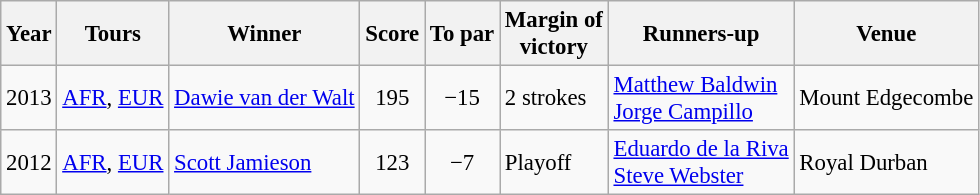<table class=wikitable style="font-size:95%">
<tr>
<th>Year</th>
<th>Tours</th>
<th>Winner</th>
<th>Score</th>
<th>To par</th>
<th>Margin of<br>victory</th>
<th>Runners-up</th>
<th>Venue</th>
</tr>
<tr>
<td>2013</td>
<td><a href='#'>AFR</a>, <a href='#'>EUR</a></td>
<td> <a href='#'>Dawie van der Walt</a></td>
<td align=center>195</td>
<td align=center>−15</td>
<td>2 strokes</td>
<td> <a href='#'>Matthew Baldwin</a><br> <a href='#'>Jorge Campillo</a></td>
<td>Mount Edgecombe</td>
</tr>
<tr>
<td>2012</td>
<td><a href='#'>AFR</a>, <a href='#'>EUR</a></td>
<td> <a href='#'>Scott Jamieson</a></td>
<td align=center>123</td>
<td align=center>−7</td>
<td>Playoff</td>
<td> <a href='#'>Eduardo de la Riva</a><br> <a href='#'>Steve Webster</a></td>
<td>Royal Durban</td>
</tr>
</table>
